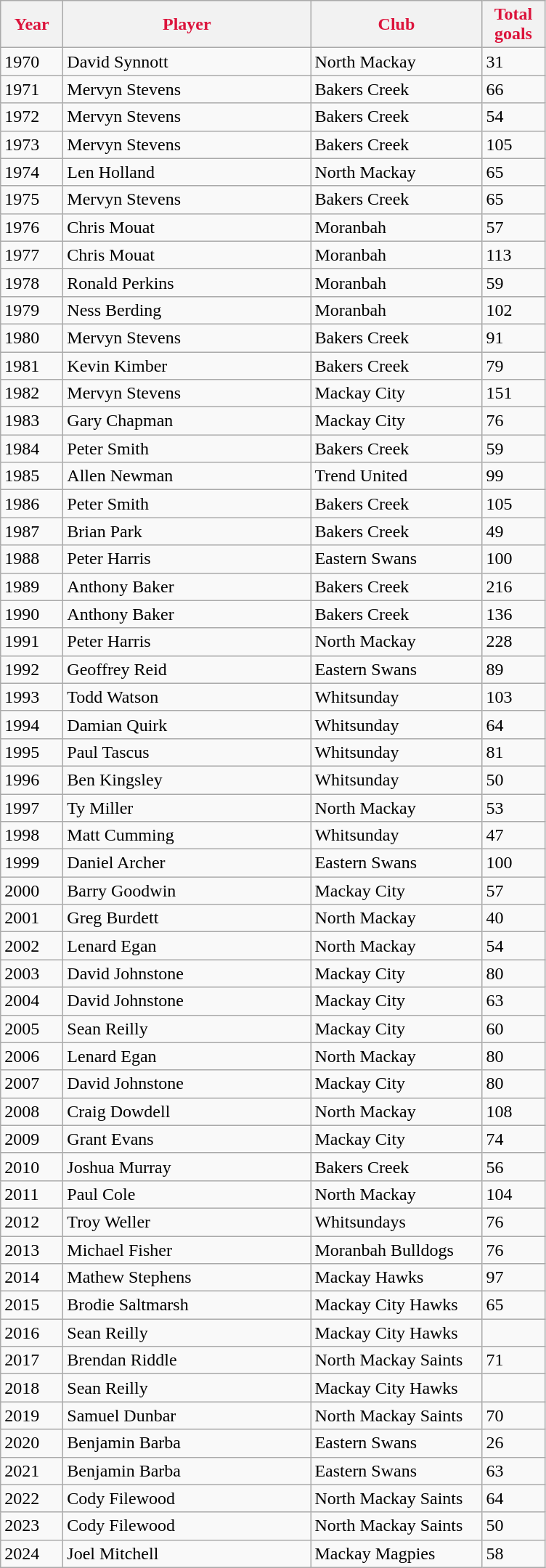<table class="wikitable">
<tr>
<th style="color:crimson" width="50">Year</th>
<th style="color:crimson" width="220">Player</th>
<th style="color:crimson" width="150">Club</th>
<th style="color:crimson" width="50">Total goals</th>
</tr>
<tr>
<td>1970</td>
<td>David Synnott</td>
<td>North Mackay</td>
<td>31</td>
</tr>
<tr>
<td>1971</td>
<td>Mervyn Stevens</td>
<td>Bakers Creek</td>
<td>66</td>
</tr>
<tr>
<td>1972</td>
<td>Mervyn Stevens</td>
<td>Bakers Creek</td>
<td>54</td>
</tr>
<tr>
<td>1973</td>
<td>Mervyn Stevens</td>
<td>Bakers Creek</td>
<td>105</td>
</tr>
<tr>
<td>1974</td>
<td>Len Holland</td>
<td>North Mackay</td>
<td>65</td>
</tr>
<tr>
<td>1975</td>
<td>Mervyn Stevens</td>
<td>Bakers Creek</td>
<td>65</td>
</tr>
<tr>
<td>1976</td>
<td>Chris Mouat</td>
<td>Moranbah</td>
<td>57</td>
</tr>
<tr>
<td>1977</td>
<td>Chris Mouat</td>
<td>Moranbah</td>
<td>113</td>
</tr>
<tr>
<td>1978</td>
<td>Ronald Perkins</td>
<td>Moranbah</td>
<td>59</td>
</tr>
<tr>
<td>1979</td>
<td>Ness Berding</td>
<td>Moranbah</td>
<td>102</td>
</tr>
<tr>
<td>1980</td>
<td>Mervyn Stevens</td>
<td>Bakers Creek</td>
<td>91</td>
</tr>
<tr>
<td>1981</td>
<td>Kevin Kimber</td>
<td>Bakers Creek</td>
<td>79</td>
</tr>
<tr>
<td>1982</td>
<td>Mervyn Stevens</td>
<td>Mackay City</td>
<td>151</td>
</tr>
<tr>
<td>1983</td>
<td>Gary Chapman</td>
<td>Mackay City</td>
<td>76</td>
</tr>
<tr>
<td>1984</td>
<td>Peter Smith</td>
<td>Bakers Creek</td>
<td>59</td>
</tr>
<tr>
<td>1985</td>
<td>Allen Newman</td>
<td>Trend United</td>
<td>99</td>
</tr>
<tr>
<td>1986</td>
<td>Peter Smith</td>
<td>Bakers Creek</td>
<td>105</td>
</tr>
<tr>
<td>1987</td>
<td>Brian Park</td>
<td>Bakers Creek</td>
<td>49</td>
</tr>
<tr>
<td>1988</td>
<td>Peter Harris</td>
<td>Eastern Swans</td>
<td>100</td>
</tr>
<tr>
<td>1989</td>
<td>Anthony Baker</td>
<td>Bakers Creek</td>
<td>216</td>
</tr>
<tr>
<td>1990</td>
<td>Anthony Baker</td>
<td>Bakers Creek</td>
<td>136</td>
</tr>
<tr>
<td>1991</td>
<td>Peter Harris</td>
<td>North Mackay</td>
<td>228</td>
</tr>
<tr>
<td>1992</td>
<td>Geoffrey Reid</td>
<td>Eastern Swans</td>
<td>89</td>
</tr>
<tr>
<td>1993</td>
<td>Todd Watson</td>
<td>Whitsunday</td>
<td>103</td>
</tr>
<tr>
<td>1994</td>
<td>Damian Quirk</td>
<td>Whitsunday</td>
<td>64</td>
</tr>
<tr>
<td>1995</td>
<td>Paul Tascus</td>
<td>Whitsunday</td>
<td>81</td>
</tr>
<tr>
<td>1996</td>
<td>Ben Kingsley</td>
<td>Whitsunday</td>
<td>50</td>
</tr>
<tr>
<td>1997</td>
<td>Ty Miller</td>
<td>North Mackay</td>
<td>53</td>
</tr>
<tr>
<td>1998</td>
<td>Matt Cumming</td>
<td>Whitsunday</td>
<td>47</td>
</tr>
<tr>
<td>1999</td>
<td>Daniel Archer</td>
<td>Eastern Swans</td>
<td>100</td>
</tr>
<tr>
<td>2000</td>
<td>Barry Goodwin</td>
<td>Mackay City</td>
<td>57</td>
</tr>
<tr>
<td>2001</td>
<td>Greg Burdett</td>
<td>North Mackay</td>
<td>40</td>
</tr>
<tr>
<td>2002</td>
<td>Lenard Egan</td>
<td>North Mackay</td>
<td>54</td>
</tr>
<tr>
<td>2003</td>
<td>David Johnstone</td>
<td>Mackay City</td>
<td>80</td>
</tr>
<tr>
<td>2004</td>
<td>David Johnstone</td>
<td>Mackay City</td>
<td>63</td>
</tr>
<tr>
<td>2005</td>
<td>Sean Reilly</td>
<td>Mackay City</td>
<td>60</td>
</tr>
<tr>
<td>2006</td>
<td>Lenard Egan</td>
<td>North Mackay</td>
<td>80</td>
</tr>
<tr>
<td>2007</td>
<td>David Johnstone</td>
<td>Mackay City</td>
<td>80</td>
</tr>
<tr>
<td>2008</td>
<td>Craig Dowdell</td>
<td>North Mackay</td>
<td>108</td>
</tr>
<tr>
<td>2009</td>
<td>Grant Evans</td>
<td>Mackay City</td>
<td>74</td>
</tr>
<tr>
<td>2010</td>
<td>Joshua Murray</td>
<td>Bakers Creek</td>
<td>56</td>
</tr>
<tr>
<td>2011</td>
<td>Paul Cole</td>
<td>North Mackay</td>
<td>104</td>
</tr>
<tr>
<td>2012</td>
<td>Troy Weller</td>
<td>Whitsundays</td>
<td>76</td>
</tr>
<tr>
<td>2013</td>
<td>Michael Fisher</td>
<td>Moranbah Bulldogs</td>
<td>76</td>
</tr>
<tr>
<td>2014</td>
<td>Mathew Stephens</td>
<td>Mackay Hawks</td>
<td>97</td>
</tr>
<tr>
<td>2015</td>
<td>Brodie Saltmarsh</td>
<td>Mackay City Hawks</td>
<td>65</td>
</tr>
<tr>
<td>2016</td>
<td>Sean Reilly</td>
<td>Mackay City Hawks</td>
<td></td>
</tr>
<tr>
<td>2017</td>
<td>Brendan Riddle</td>
<td>North Mackay Saints</td>
<td>71</td>
</tr>
<tr>
<td>2018</td>
<td>Sean Reilly</td>
<td>Mackay City Hawks</td>
<td></td>
</tr>
<tr>
<td>2019</td>
<td>Samuel Dunbar</td>
<td>North Mackay Saints</td>
<td>70</td>
</tr>
<tr>
<td>2020</td>
<td>Benjamin Barba</td>
<td>Eastern Swans</td>
<td>26</td>
</tr>
<tr>
<td>2021</td>
<td>Benjamin Barba</td>
<td>Eastern Swans</td>
<td>63</td>
</tr>
<tr>
<td>2022</td>
<td>Cody Filewood</td>
<td>North Mackay Saints</td>
<td>64</td>
</tr>
<tr>
<td>2023</td>
<td>Cody Filewood</td>
<td>North Mackay Saints</td>
<td>50</td>
</tr>
<tr>
<td>2024</td>
<td>Joel Mitchell</td>
<td>Mackay Magpies</td>
<td>58</td>
</tr>
</table>
